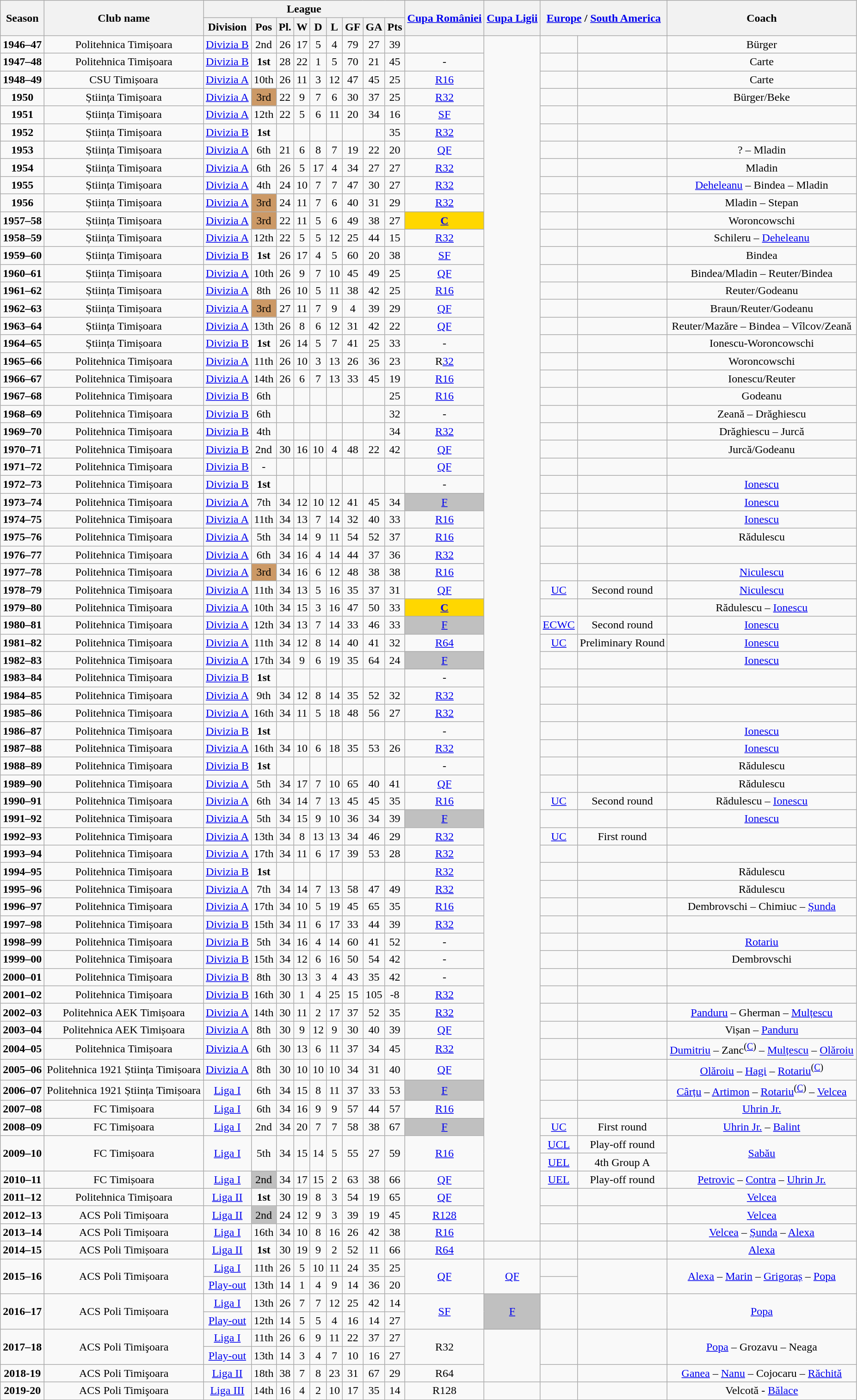<table class="wikitable" style="text-align: center">
<tr>
<th rowspan="2">Season</th>
<th rowspan="2">Club name</th>
<th colspan="9">League</th>
<th rowspan="2"><a href='#'>Cupa României</a></th>
<th rowspan="2"><a href='#'>Cupa Ligii</a></th>
<th colspan="2" rowspan="2"><a href='#'>Europe</a> / <a href='#'>South America</a></th>
<th rowspan="2">Coach</th>
</tr>
<tr>
<th>Division</th>
<th>Pos</th>
<th>Pl.</th>
<th>W</th>
<th>D</th>
<th>L</th>
<th>GF</th>
<th>GA</th>
<th>Pts</th>
</tr>
<tr>
<td rowspan="1"><strong>1946–47</strong></td>
<td>Politehnica Timișoara</td>
<td rowspan="1"><a href='#'>Divizia B</a></td>
<td rowspan="1">2nd</td>
<td>26</td>
<td>17</td>
<td>5</td>
<td>4</td>
<td>79</td>
<td>27</td>
<td>39</td>
<td rowspan="1"></td>
<td rowspan="68"></td>
<td></td>
<td rowspan="1"></td>
<td>Bürger</td>
</tr>
<tr>
<td><strong>1947–48</strong></td>
<td>Politehnica Timișoara</td>
<td><a href='#'>Divizia B</a></td>
<td><strong>1st</strong></td>
<td>28</td>
<td>22</td>
<td>1</td>
<td>5</td>
<td>70</td>
<td>21</td>
<td>45</td>
<td>-</td>
<td></td>
<td></td>
<td>Carte</td>
</tr>
<tr>
<td><strong>1948–49</strong></td>
<td>CSU Timișoara</td>
<td><a href='#'>Divizia A</a></td>
<td>10th</td>
<td>26</td>
<td>11</td>
<td>3</td>
<td>12</td>
<td>47</td>
<td>45</td>
<td>25</td>
<td><a href='#'>R16</a></td>
<td></td>
<td></td>
<td>Carte</td>
</tr>
<tr>
<td><strong>1950</strong></td>
<td>Știința Timișoara</td>
<td><a href='#'>Divizia A</a></td>
<td bgcolor="cc9966">3rd</td>
<td>22</td>
<td>9</td>
<td>7</td>
<td>6</td>
<td>30</td>
<td>37</td>
<td>25</td>
<td><a href='#'>R32</a></td>
<td></td>
<td></td>
<td>Bürger/Beke</td>
</tr>
<tr>
<td><strong>1951</strong></td>
<td>Știința Timișoara</td>
<td><a href='#'>Divizia A</a></td>
<td>12th</td>
<td>22</td>
<td>5</td>
<td>6</td>
<td>11</td>
<td>20</td>
<td>34</td>
<td>16</td>
<td><a href='#'>SF</a></td>
<td></td>
<td></td>
<td></td>
</tr>
<tr>
<td><strong>1952</strong></td>
<td>Știința Timișoara</td>
<td><a href='#'>Divizia B</a></td>
<td><strong>1st</strong></td>
<td></td>
<td></td>
<td></td>
<td></td>
<td></td>
<td></td>
<td>35</td>
<td><a href='#'>R32</a></td>
<td></td>
<td></td>
<td></td>
</tr>
<tr>
<td><strong>1953</strong></td>
<td>Știința Timișoara</td>
<td><a href='#'>Divizia A</a></td>
<td>6th</td>
<td>21</td>
<td>6</td>
<td>8</td>
<td>7</td>
<td>19</td>
<td>22</td>
<td>20</td>
<td><a href='#'>QF</a></td>
<td></td>
<td></td>
<td>? – Mladin</td>
</tr>
<tr>
<td><strong>1954</strong></td>
<td>Știința Timișoara</td>
<td><a href='#'>Divizia A</a></td>
<td>6th</td>
<td>26</td>
<td>5</td>
<td>17</td>
<td>4</td>
<td>34</td>
<td>27</td>
<td>27</td>
<td><a href='#'>R32</a></td>
<td></td>
<td></td>
<td>Mladin</td>
</tr>
<tr>
<td><strong>1955</strong></td>
<td>Știința Timișoara</td>
<td><a href='#'>Divizia A</a></td>
<td>4th</td>
<td>24</td>
<td>10</td>
<td>7</td>
<td>7</td>
<td>47</td>
<td>30</td>
<td>27</td>
<td><a href='#'>R32</a></td>
<td></td>
<td></td>
<td><a href='#'>Deheleanu</a> – Bindea – Mladin</td>
</tr>
<tr>
<td><strong>1956</strong></td>
<td>Știința Timișoara</td>
<td><a href='#'>Divizia A</a></td>
<td bgcolor="cc9966">3rd</td>
<td>24</td>
<td>11</td>
<td>7</td>
<td>6</td>
<td>40</td>
<td>31</td>
<td>29</td>
<td><a href='#'>R32</a></td>
<td></td>
<td></td>
<td>Mladin – Stepan</td>
</tr>
<tr>
<td><strong>1957–58</strong></td>
<td>Știința Timișoara</td>
<td><a href='#'>Divizia A</a></td>
<td bgcolor="cc9966">3rd</td>
<td>22</td>
<td>11</td>
<td>5</td>
<td>6</td>
<td>49</td>
<td>38</td>
<td>27</td>
<td bgcolor="gold"><strong><a href='#'>C</a></strong></td>
<td></td>
<td></td>
<td>Woroncowschi</td>
</tr>
<tr>
<td><strong>1958–59</strong></td>
<td>Știința Timișoara</td>
<td><a href='#'>Divizia A</a></td>
<td>12th</td>
<td>22</td>
<td>5</td>
<td>5</td>
<td>12</td>
<td>25</td>
<td>44</td>
<td>15</td>
<td><a href='#'>R32</a></td>
<td></td>
<td></td>
<td>Schileru – <a href='#'>Deheleanu</a></td>
</tr>
<tr>
<td><strong>1959–60</strong></td>
<td>Știința Timișoara</td>
<td><a href='#'>Divizia B</a></td>
<td><strong>1st</strong></td>
<td>26</td>
<td>17</td>
<td>4</td>
<td>5</td>
<td>60</td>
<td>20</td>
<td>38</td>
<td><a href='#'>SF</a></td>
<td></td>
<td></td>
<td>Bindea</td>
</tr>
<tr>
<td><strong>1960–61</strong></td>
<td>Știința Timișoara</td>
<td><a href='#'>Divizia A</a></td>
<td>10th</td>
<td>26</td>
<td>9</td>
<td>7</td>
<td>10</td>
<td>45</td>
<td>49</td>
<td>25</td>
<td><a href='#'>QF</a></td>
<td></td>
<td></td>
<td>Bindea/Mladin – Reuter/Bindea</td>
</tr>
<tr>
<td><strong>1961–62</strong></td>
<td>Știința Timișoara</td>
<td><a href='#'>Divizia A</a></td>
<td>8th</td>
<td>26</td>
<td>10</td>
<td>5</td>
<td>11</td>
<td>38</td>
<td>42</td>
<td>25</td>
<td><a href='#'>R16</a></td>
<td></td>
<td></td>
<td>Reuter/Godeanu</td>
</tr>
<tr>
<td><strong>1962–63</strong></td>
<td>Știința Timișoara</td>
<td><a href='#'>Divizia A</a></td>
<td bgcolor="cc9966">3rd</td>
<td>27</td>
<td>11</td>
<td>7</td>
<td>9</td>
<td>4</td>
<td>39</td>
<td>29</td>
<td><a href='#'>QF</a></td>
<td></td>
<td></td>
<td>Braun/Reuter/Godeanu</td>
</tr>
<tr>
<td><strong>1963–64</strong></td>
<td>Știința Timișoara</td>
<td><a href='#'>Divizia A</a></td>
<td>13th</td>
<td>26</td>
<td>8</td>
<td>6</td>
<td>12</td>
<td>31</td>
<td>42</td>
<td>22</td>
<td><a href='#'>QF</a></td>
<td></td>
<td></td>
<td>Reuter/Mazăre – Bindea – Vîlcov/Zeană</td>
</tr>
<tr>
<td><strong>1964–65</strong></td>
<td>Știința Timișoara</td>
<td><a href='#'>Divizia B</a></td>
<td><strong>1st</strong></td>
<td>26</td>
<td>14</td>
<td>5</td>
<td>7</td>
<td>41</td>
<td>25</td>
<td>33</td>
<td>-</td>
<td></td>
<td></td>
<td>Ionescu-Woroncowschi</td>
</tr>
<tr>
<td><strong>1965–66</strong></td>
<td>Politehnica Timișoara</td>
<td><a href='#'>Divizia A</a></td>
<td>11th</td>
<td>26</td>
<td>10</td>
<td>3</td>
<td>13</td>
<td>26</td>
<td>36</td>
<td>23</td>
<td>R<a href='#'>32</a></td>
<td></td>
<td></td>
<td>Woroncowschi</td>
</tr>
<tr>
<td><strong>1966–67</strong></td>
<td>Politehnica Timișoara</td>
<td><a href='#'>Divizia A</a></td>
<td>14th</td>
<td>26</td>
<td>6</td>
<td>7</td>
<td>13</td>
<td>33</td>
<td>45</td>
<td>19</td>
<td><a href='#'>R16</a></td>
<td></td>
<td></td>
<td>Ionescu/Reuter</td>
</tr>
<tr>
<td><strong>1967–68</strong></td>
<td>Politehnica Timișoara</td>
<td><a href='#'>Divizia B</a></td>
<td>6th</td>
<td></td>
<td></td>
<td></td>
<td></td>
<td></td>
<td></td>
<td>25</td>
<td><a href='#'>R16</a></td>
<td></td>
<td></td>
<td>Godeanu</td>
</tr>
<tr>
<td><strong>1968–69</strong></td>
<td>Politehnica Timișoara</td>
<td><a href='#'>Divizia B</a></td>
<td>6th</td>
<td></td>
<td></td>
<td></td>
<td></td>
<td></td>
<td></td>
<td>32</td>
<td>-</td>
<td></td>
<td></td>
<td>Zeană – Drăghiescu</td>
</tr>
<tr>
<td><strong>1969–70</strong></td>
<td>Politehnica Timișoara</td>
<td><a href='#'>Divizia B</a></td>
<td>4th</td>
<td></td>
<td></td>
<td></td>
<td></td>
<td></td>
<td></td>
<td>34</td>
<td><a href='#'>R32</a></td>
<td></td>
<td></td>
<td>Drăghiescu – Jurcă</td>
</tr>
<tr>
<td><strong>1970–71</strong></td>
<td>Politehnica Timișoara</td>
<td><a href='#'>Divizia B</a></td>
<td>2nd</td>
<td>30</td>
<td>16</td>
<td>10</td>
<td>4</td>
<td>48</td>
<td>22</td>
<td>42</td>
<td><a href='#'>QF</a></td>
<td></td>
<td></td>
<td>Jurcă/Godeanu</td>
</tr>
<tr>
<td><strong>1971–72</strong></td>
<td>Politehnica Timișoara</td>
<td><a href='#'>Divizia B</a></td>
<td>-</td>
<td></td>
<td></td>
<td></td>
<td></td>
<td></td>
<td></td>
<td></td>
<td><a href='#'>QF</a></td>
<td></td>
<td></td>
<td></td>
</tr>
<tr>
<td><strong>1972–73</strong></td>
<td>Politehnica Timișoara</td>
<td><a href='#'>Divizia B</a></td>
<td><strong>1st</strong></td>
<td></td>
<td></td>
<td></td>
<td></td>
<td></td>
<td></td>
<td></td>
<td>-</td>
<td></td>
<td></td>
<td><a href='#'>Ionescu</a></td>
</tr>
<tr>
<td><strong>1973–74</strong></td>
<td>Politehnica Timișoara</td>
<td><a href='#'>Divizia A</a></td>
<td>7th</td>
<td>34</td>
<td>12</td>
<td>10</td>
<td>12</td>
<td>41</td>
<td>45</td>
<td>34</td>
<td bgcolor="silver"><a href='#'>F</a></td>
<td></td>
<td></td>
<td><a href='#'>Ionescu</a></td>
</tr>
<tr>
<td><strong>1974–75</strong></td>
<td>Politehnica Timișoara</td>
<td><a href='#'>Divizia A</a></td>
<td>11th</td>
<td>34</td>
<td>13</td>
<td>7</td>
<td>14</td>
<td>32</td>
<td>40</td>
<td>33</td>
<td><a href='#'>R16</a></td>
<td></td>
<td></td>
<td><a href='#'>Ionescu</a></td>
</tr>
<tr>
<td><strong>1975–76</strong></td>
<td>Politehnica Timișoara</td>
<td><a href='#'>Divizia A</a></td>
<td>5th</td>
<td>34</td>
<td>14</td>
<td>9</td>
<td>11</td>
<td>54</td>
<td>52</td>
<td>37</td>
<td><a href='#'>R16</a></td>
<td></td>
<td></td>
<td>Rădulescu</td>
</tr>
<tr>
<td><strong>1976–77</strong></td>
<td>Politehnica Timișoara</td>
<td><a href='#'>Divizia A</a></td>
<td>6th</td>
<td>34</td>
<td>16</td>
<td>4</td>
<td>14</td>
<td>44</td>
<td>37</td>
<td>36</td>
<td><a href='#'>R32</a></td>
<td></td>
<td></td>
<td></td>
</tr>
<tr>
<td><strong>1977–78</strong></td>
<td>Politehnica Timișoara</td>
<td><a href='#'>Divizia A</a></td>
<td bgcolor="cc9966">3rd</td>
<td>34</td>
<td>16</td>
<td>6</td>
<td>12</td>
<td>48</td>
<td>38</td>
<td>38</td>
<td><a href='#'>R16</a></td>
<td></td>
<td></td>
<td><a href='#'>Niculescu</a></td>
</tr>
<tr>
<td><strong>1978–79</strong></td>
<td>Politehnica Timișoara</td>
<td><a href='#'>Divizia A</a></td>
<td>11th</td>
<td>34</td>
<td>13</td>
<td>5</td>
<td>16</td>
<td>35</td>
<td>37</td>
<td>31</td>
<td><a href='#'>QF</a></td>
<td><a href='#'>UC</a></td>
<td>Second round</td>
<td><a href='#'>Niculescu</a></td>
</tr>
<tr>
<td><strong>1979–80</strong></td>
<td>Politehnica Timișoara</td>
<td><a href='#'>Divizia A</a></td>
<td>10th</td>
<td>34</td>
<td>15</td>
<td>3</td>
<td>16</td>
<td>47</td>
<td>50</td>
<td>33</td>
<td bgcolor="gold"><strong><a href='#'>C</a></strong></td>
<td></td>
<td></td>
<td>Rădulescu – <a href='#'>Ionescu</a></td>
</tr>
<tr>
<td><strong>1980–81</strong></td>
<td>Politehnica Timișoara</td>
<td><a href='#'>Divizia A</a></td>
<td>12th</td>
<td>34</td>
<td>13</td>
<td>7</td>
<td>14</td>
<td>33</td>
<td>46</td>
<td>33</td>
<td bgcolor="silver"><a href='#'>F</a></td>
<td><a href='#'>ECWC</a></td>
<td>Second round</td>
<td><a href='#'>Ionescu</a></td>
</tr>
<tr>
<td><strong>1981–82</strong></td>
<td>Politehnica Timișoara</td>
<td><a href='#'>Divizia A</a></td>
<td>11th</td>
<td>34</td>
<td>12</td>
<td>8</td>
<td>14</td>
<td>40</td>
<td>41</td>
<td>32</td>
<td><a href='#'>R64</a></td>
<td><a href='#'>UC</a></td>
<td>Preliminary Round</td>
<td><a href='#'>Ionescu</a></td>
</tr>
<tr>
<td><strong>1982–83</strong></td>
<td>Politehnica Timișoara</td>
<td><a href='#'>Divizia A</a></td>
<td>17th</td>
<td>34</td>
<td>9</td>
<td>6</td>
<td>19</td>
<td>35</td>
<td>64</td>
<td>24</td>
<td bgcolor="silver"><a href='#'>F</a></td>
<td></td>
<td></td>
<td><a href='#'>Ionescu</a></td>
</tr>
<tr>
<td><strong>1983–84</strong></td>
<td>Politehnica Timișoara</td>
<td><a href='#'>Divizia B</a></td>
<td><strong>1st</strong></td>
<td></td>
<td></td>
<td></td>
<td></td>
<td></td>
<td></td>
<td></td>
<td>-</td>
<td></td>
<td></td>
<td></td>
</tr>
<tr>
<td><strong>1984–85</strong></td>
<td>Politehnica Timișoara</td>
<td><a href='#'>Divizia A</a></td>
<td>9th</td>
<td>34</td>
<td>12</td>
<td>8</td>
<td>14</td>
<td>35</td>
<td>52</td>
<td>32</td>
<td><a href='#'>R32</a></td>
<td></td>
<td></td>
<td></td>
</tr>
<tr>
<td><strong>1985–86</strong></td>
<td>Politehnica Timișoara</td>
<td><a href='#'>Divizia A</a></td>
<td>16th</td>
<td>34</td>
<td>11</td>
<td>5</td>
<td>18</td>
<td>48</td>
<td>56</td>
<td>27</td>
<td><a href='#'>R32</a></td>
<td></td>
<td></td>
<td></td>
</tr>
<tr>
<td><strong>1986–87</strong></td>
<td>Politehnica Timișoara</td>
<td><a href='#'>Divizia B</a></td>
<td><strong>1st</strong></td>
<td></td>
<td></td>
<td></td>
<td></td>
<td></td>
<td></td>
<td></td>
<td>-</td>
<td></td>
<td></td>
<td><a href='#'>Ionescu</a></td>
</tr>
<tr>
<td><strong>1987–88</strong></td>
<td>Politehnica Timișoara</td>
<td><a href='#'>Divizia A</a></td>
<td>16th</td>
<td>34</td>
<td>10</td>
<td>6</td>
<td>18</td>
<td>35</td>
<td>53</td>
<td>26</td>
<td><a href='#'>R32</a></td>
<td></td>
<td></td>
<td><a href='#'>Ionescu</a></td>
</tr>
<tr>
<td><strong>1988–89</strong></td>
<td>Politehnica Timișoara</td>
<td><a href='#'>Divizia B</a></td>
<td><strong>1st</strong></td>
<td></td>
<td></td>
<td></td>
<td></td>
<td></td>
<td></td>
<td></td>
<td>-</td>
<td></td>
<td></td>
<td>Rădulescu</td>
</tr>
<tr>
<td><strong>1989–90</strong></td>
<td>Politehnica Timișoara</td>
<td><a href='#'>Divizia A</a></td>
<td>5th</td>
<td>34</td>
<td>17</td>
<td>7</td>
<td>10</td>
<td>65</td>
<td>40</td>
<td>41</td>
<td><a href='#'>QF</a></td>
<td></td>
<td></td>
<td>Rădulescu</td>
</tr>
<tr>
<td><strong>1990–91</strong></td>
<td>Politehnica Timișoara</td>
<td><a href='#'>Divizia A</a></td>
<td>6th</td>
<td>34</td>
<td>14</td>
<td>7</td>
<td>13</td>
<td>45</td>
<td>45</td>
<td>35</td>
<td><a href='#'>R16</a></td>
<td><a href='#'>UC</a></td>
<td>Second round</td>
<td>Rădulescu – <a href='#'>Ionescu</a></td>
</tr>
<tr>
<td><strong>1991–92</strong></td>
<td>Politehnica Timișoara</td>
<td><a href='#'>Divizia A</a></td>
<td>5th</td>
<td>34</td>
<td>15</td>
<td>9</td>
<td>10</td>
<td>36</td>
<td>34</td>
<td>39</td>
<td bgcolor="silver"><a href='#'>F</a></td>
<td></td>
<td></td>
<td><a href='#'>Ionescu</a></td>
</tr>
<tr>
<td><strong>1992–93</strong></td>
<td>Politehnica Timișoara</td>
<td><a href='#'>Divizia A</a></td>
<td>13th</td>
<td>34</td>
<td>8</td>
<td>13</td>
<td>13</td>
<td>34</td>
<td>46</td>
<td>29</td>
<td><a href='#'>R32</a></td>
<td><a href='#'>UC</a></td>
<td>First round</td>
<td></td>
</tr>
<tr>
<td><strong>1993–94</strong></td>
<td>Politehnica Timișoara</td>
<td><a href='#'>Divizia A</a></td>
<td>17th</td>
<td>34</td>
<td>11</td>
<td>6</td>
<td>17</td>
<td>39</td>
<td>53</td>
<td>28</td>
<td><a href='#'>R32</a></td>
<td></td>
<td></td>
<td></td>
</tr>
<tr>
<td><strong>1994–95</strong></td>
<td>Politehnica Timișoara</td>
<td><a href='#'>Divizia B</a></td>
<td><strong>1st</strong></td>
<td></td>
<td></td>
<td></td>
<td></td>
<td></td>
<td></td>
<td></td>
<td><a href='#'>R32</a></td>
<td></td>
<td></td>
<td>Rădulescu</td>
</tr>
<tr>
<td><strong>1995–96</strong></td>
<td>Politehnica Timișoara</td>
<td><a href='#'>Divizia A</a></td>
<td>7th</td>
<td>34</td>
<td>14</td>
<td>7</td>
<td>13</td>
<td>58</td>
<td>47</td>
<td>49</td>
<td><a href='#'>R32</a></td>
<td></td>
<td></td>
<td>Rădulescu</td>
</tr>
<tr>
<td><strong>1996–97</strong></td>
<td>Politehnica Timișoara</td>
<td><a href='#'>Divizia A</a></td>
<td>17th</td>
<td>34</td>
<td>10</td>
<td>5</td>
<td>19</td>
<td>45</td>
<td>65</td>
<td>35</td>
<td><a href='#'>R16</a></td>
<td></td>
<td></td>
<td>Dembrovschi – Chimiuc – <a href='#'>Șunda</a></td>
</tr>
<tr>
<td><strong>1997–98</strong></td>
<td>Politehnica Timișoara</td>
<td><a href='#'>Divizia B</a></td>
<td>15th</td>
<td>34</td>
<td>11</td>
<td>6</td>
<td>17</td>
<td>33</td>
<td>44</td>
<td>39</td>
<td><a href='#'>R32</a></td>
<td></td>
<td></td>
<td></td>
</tr>
<tr>
<td><strong>1998–99</strong></td>
<td>Politehnica Timișoara</td>
<td><a href='#'>Divizia B</a></td>
<td>5th</td>
<td>34</td>
<td>16</td>
<td>4</td>
<td>14</td>
<td>60</td>
<td>41</td>
<td>52</td>
<td>-</td>
<td></td>
<td></td>
<td><a href='#'>Rotariu</a></td>
</tr>
<tr>
<td><strong>1999–00</strong></td>
<td>Politehnica Timișoara</td>
<td><a href='#'>Divizia B</a></td>
<td>15th</td>
<td>34</td>
<td>12</td>
<td>6</td>
<td>16</td>
<td>50</td>
<td>54</td>
<td>42</td>
<td>-</td>
<td></td>
<td></td>
<td>Dembrovschi</td>
</tr>
<tr>
<td><strong>2000–01</strong></td>
<td>Politehnica Timișoara</td>
<td><a href='#'>Divizia B</a></td>
<td>8th</td>
<td>30</td>
<td>13</td>
<td>3</td>
<td>4</td>
<td>43</td>
<td>35</td>
<td>42</td>
<td>-</td>
<td></td>
<td></td>
<td></td>
</tr>
<tr>
<td><strong>2001–02</strong></td>
<td>Politehnica Timișoara</td>
<td><a href='#'>Divizia B</a></td>
<td>16th</td>
<td>30</td>
<td>1</td>
<td>4</td>
<td>25</td>
<td>15</td>
<td>105</td>
<td>-8</td>
<td><a href='#'>R32</a></td>
<td></td>
<td></td>
<td></td>
</tr>
<tr>
<td><strong>2002–03</strong></td>
<td>Politehnica AEK Timișoara</td>
<td><a href='#'>Divizia A</a></td>
<td>14th</td>
<td>30</td>
<td>11</td>
<td>2</td>
<td>17</td>
<td>37</td>
<td>52</td>
<td>35</td>
<td><a href='#'>R32</a></td>
<td></td>
<td></td>
<td><a href='#'>Panduru</a> – Gherman – <a href='#'>Mulțescu</a></td>
</tr>
<tr>
<td><strong>2003–04</strong></td>
<td>Politehnica AEK Timișoara</td>
<td><a href='#'>Divizia A</a></td>
<td>8th</td>
<td>30</td>
<td>9</td>
<td>12</td>
<td>9</td>
<td>30</td>
<td>40</td>
<td>39</td>
<td><a href='#'>QF</a></td>
<td></td>
<td></td>
<td>Vișan – <a href='#'>Panduru</a></td>
</tr>
<tr>
<td><strong>2004–05</strong></td>
<td>Politehnica Timișoara</td>
<td><a href='#'>Divizia A</a></td>
<td>6th</td>
<td>30</td>
<td>13</td>
<td>6</td>
<td>11</td>
<td>37</td>
<td>34</td>
<td>45</td>
<td><a href='#'>R32</a></td>
<td></td>
<td></td>
<td><a href='#'>Dumitriu</a> – Zanc<sup>(<a href='#'>C</a>)</sup> – <a href='#'>Mulțescu</a> – <a href='#'>Olăroiu</a></td>
</tr>
<tr>
<td><strong>2005–06</strong></td>
<td>Politehnica 1921 Știința Timișoara</td>
<td><a href='#'>Divizia A</a></td>
<td>8th</td>
<td>30</td>
<td>10</td>
<td>10</td>
<td>10</td>
<td>34</td>
<td>31</td>
<td>40</td>
<td><a href='#'>QF</a></td>
<td></td>
<td></td>
<td><a href='#'>Olăroiu</a> – <a href='#'>Hagi</a> – <a href='#'>Rotariu</a><sup>(<a href='#'>C</a>)</sup></td>
</tr>
<tr>
<td><strong>2006–07</strong></td>
<td>Politehnica 1921 Știința Timișoara</td>
<td><a href='#'>Liga I</a></td>
<td>6th</td>
<td>34</td>
<td>15</td>
<td>8</td>
<td>11</td>
<td>37</td>
<td>33</td>
<td>53</td>
<td bgcolor="silver"><a href='#'>F</a></td>
<td></td>
<td></td>
<td><a href='#'>Cârțu</a> – <a href='#'>Artimon</a> – <a href='#'>Rotariu</a><sup>(<a href='#'>C</a>)</sup> – <a href='#'>Velcea</a></td>
</tr>
<tr>
<td><strong>2007–08</strong></td>
<td>FC Timișoara</td>
<td><a href='#'>Liga I</a></td>
<td>6th</td>
<td>34</td>
<td>16</td>
<td>9</td>
<td>9</td>
<td>57</td>
<td>44</td>
<td>57</td>
<td><a href='#'>R16</a></td>
<td></td>
<td></td>
<td><a href='#'>Uhrin Jr.</a></td>
</tr>
<tr>
<td><strong>2008–09</strong></td>
<td>FC Timișoara</td>
<td><a href='#'>Liga I</a></td>
<td>2nd</td>
<td>34</td>
<td>20</td>
<td>7</td>
<td>7</td>
<td>58</td>
<td>38</td>
<td>67</td>
<td bgcolor="silver"><a href='#'>F</a></td>
<td><a href='#'>UC</a></td>
<td>First round</td>
<td><a href='#'>Uhrin Jr.</a> – <a href='#'>Balint</a></td>
</tr>
<tr>
<td rowspan="2"><strong>2009–10</strong></td>
<td rowspan="2">FC Timișoara</td>
<td rowspan="2"><a href='#'>Liga I</a></td>
<td rowspan="2">5th</td>
<td rowspan="2">34</td>
<td rowspan="2">15</td>
<td rowspan="2">14</td>
<td rowspan="2">5</td>
<td rowspan="2">55</td>
<td rowspan="2">27</td>
<td rowspan="2">59</td>
<td rowspan="2"><a href='#'>R16</a></td>
<td><a href='#'>UCL</a></td>
<td>Play-off round</td>
<td rowspan="2"><a href='#'>Sabău</a></td>
</tr>
<tr>
<td><a href='#'>UEL</a></td>
<td>4th Group A</td>
</tr>
<tr>
<td><strong>2010–11</strong></td>
<td>FC Timișoara</td>
<td><a href='#'>Liga I</a></td>
<td bgcolor="silver">2nd</td>
<td>34</td>
<td>17</td>
<td>15</td>
<td>2</td>
<td>63</td>
<td>38</td>
<td>66</td>
<td><a href='#'>QF</a></td>
<td><a href='#'>UEL</a></td>
<td>Play-off round</td>
<td><a href='#'>Petrovic</a> – <a href='#'>Contra</a> – <a href='#'>Uhrin Jr.</a></td>
</tr>
<tr>
<td><strong>2011–12</strong></td>
<td>Politehnica Timișoara</td>
<td><a href='#'>Liga II</a></td>
<td><strong>1st</strong></td>
<td>30</td>
<td>19</td>
<td>8</td>
<td>3</td>
<td>54</td>
<td>19</td>
<td>65</td>
<td><a href='#'>QF</a></td>
<td></td>
<td></td>
<td><a href='#'>Velcea</a></td>
</tr>
<tr>
<td><strong>2012–13</strong></td>
<td>ACS Poli Timișoara</td>
<td><a href='#'>Liga II</a></td>
<td bgcolor="silver">2nd</td>
<td>24</td>
<td>12</td>
<td>9</td>
<td>3</td>
<td>39</td>
<td>19</td>
<td>45</td>
<td><a href='#'>R128</a></td>
<td></td>
<td></td>
<td><a href='#'>Velcea</a></td>
</tr>
<tr>
<td><strong>2013–14</strong></td>
<td>ACS Poli Timișoara</td>
<td><a href='#'>Liga I</a></td>
<td>16th</td>
<td>34</td>
<td>10</td>
<td>8</td>
<td>16</td>
<td>26</td>
<td>42</td>
<td>38</td>
<td><a href='#'>R16</a></td>
<td></td>
<td></td>
<td><a href='#'>Velcea</a> – <a href='#'>Șunda</a> – <a href='#'>Alexa</a></td>
</tr>
<tr>
<td><strong>2014–15</strong></td>
<td>ACS Poli Timișoara</td>
<td><a href='#'>Liga II</a></td>
<td><strong>1st</strong></td>
<td>30</td>
<td>19</td>
<td>9</td>
<td>2</td>
<td>52</td>
<td>11</td>
<td>66</td>
<td><a href='#'>R64</a></td>
<td></td>
<td></td>
<td></td>
<td><a href='#'>Alexa</a></td>
</tr>
<tr>
<td rowspan="2"><strong>2015–16</strong></td>
<td rowspan="2">ACS Poli Timișoara</td>
<td><a href='#'>Liga I</a></td>
<td>11th</td>
<td>26</td>
<td>5</td>
<td>10</td>
<td>11</td>
<td>24</td>
<td>35</td>
<td>25</td>
<td rowspan="2"><a href='#'>QF</a></td>
<td rowspan="2"><a href='#'>QF</a></td>
<td></td>
<td rowspan="2"></td>
<td rowspan="2"><a href='#'>Alexa</a> – <a href='#'>Marin</a> – <a href='#'>Grigoraș</a> – <a href='#'>Popa</a></td>
</tr>
<tr>
<td><a href='#'>Play-out</a></td>
<td>13th</td>
<td>14</td>
<td>1</td>
<td>4</td>
<td>9</td>
<td>14</td>
<td>36</td>
<td>20</td>
<td></td>
</tr>
<tr>
<td rowspan="2"><strong>2016–17</strong></td>
<td rowspan="2">ACS Poli Timișoara</td>
<td><a href='#'>Liga I</a></td>
<td>13th</td>
<td>26</td>
<td>7</td>
<td>7</td>
<td>12</td>
<td>25</td>
<td>42</td>
<td>14</td>
<td rowspan="2"><a href='#'>SF</a></td>
<td rowspan="2" bgcolor="silver"><a href='#'>F</a></td>
<td rowspan="2"></td>
<td rowspan="2"></td>
<td rowspan="2"><a href='#'>Popa</a></td>
</tr>
<tr>
<td><a href='#'>Play-out</a></td>
<td>12th</td>
<td>14</td>
<td>5</td>
<td>5</td>
<td>4</td>
<td>16</td>
<td>14</td>
<td>27</td>
</tr>
<tr>
<td rowspan="2"><strong>2017–18</strong></td>
<td rowspan="2">ACS Poli Timişoara</td>
<td><a href='#'>Liga I</a></td>
<td>11th</td>
<td>26</td>
<td>6</td>
<td>9</td>
<td>11</td>
<td>22</td>
<td>37</td>
<td>27</td>
<td rowspan="2">R32</td>
<td rowspan="3"></td>
<td rowspan="2"></td>
<td rowspan="2"></td>
<td rowspan="2"><a href='#'>Popa</a> – Grozavu – Neaga</td>
</tr>
<tr>
<td><a href='#'>Play-out</a></td>
<td>13th</td>
<td>14</td>
<td>3</td>
<td>4</td>
<td>7</td>
<td>10</td>
<td>16</td>
<td>27</td>
</tr>
<tr>
<td><strong>2018-19</strong></td>
<td>ACS Poli Timişoara</td>
<td><a href='#'>Liga II</a></td>
<td>18th</td>
<td>38</td>
<td>7</td>
<td>8</td>
<td>23</td>
<td>31</td>
<td>67</td>
<td>29</td>
<td>R64</td>
<td></td>
<td></td>
<td><a href='#'>Ganea</a> – <a href='#'>Nanu</a> – Cojocaru – <a href='#'>Răchită</a></td>
</tr>
<tr>
<td><strong>2019-20</strong></td>
<td>ACS Poli Timişoara</td>
<td><a href='#'>Liga III</a></td>
<td>14th</td>
<td>16</td>
<td>4</td>
<td>2</td>
<td>10</td>
<td>17</td>
<td>35</td>
<td>14</td>
<td>R128</td>
<td></td>
<td></td>
<td></td>
<td>Velcotă - <a href='#'>Bălace</a></td>
</tr>
</table>
